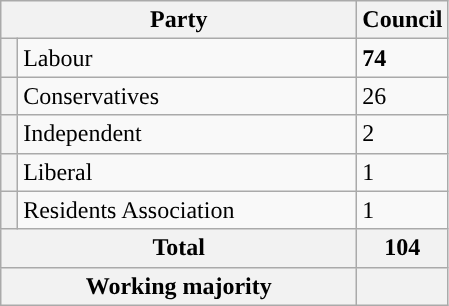<table class="wikitable">
<tr>
<th colspan="2" style="width: 230px" valign="top">Party</th>
<th style="width: 30px" valign="top">Council</th>
</tr>
<tr>
<th style="background-color: "></th>
<td>Labour</td>
<td><strong>74</strong></td>
</tr>
<tr>
<th style="background-color: "></th>
<td>Conservatives</td>
<td>26</td>
</tr>
<tr>
<th style="background-color: "></th>
<td>Independent</td>
<td>2</td>
</tr>
<tr>
<th style="background-color: "></th>
<td>Liberal</td>
<td>1</td>
</tr>
<tr>
<th style="background-color: "></th>
<td>Residents Association</td>
<td>1</td>
</tr>
<tr>
<th colspan="2">Total</th>
<th>104</th>
</tr>
<tr>
<th colspan="2">Working majority</th>
<th></th>
</tr>
</table>
